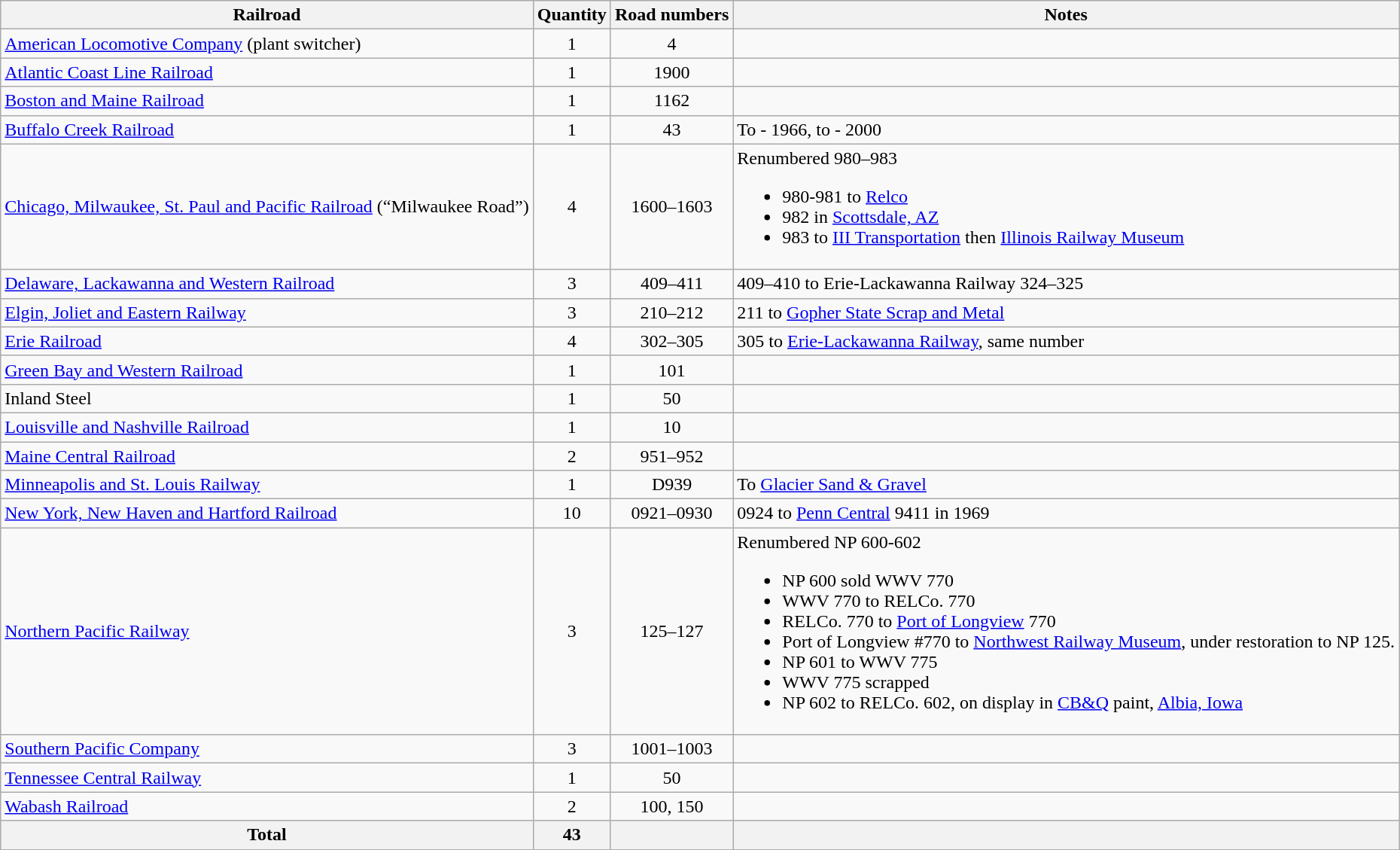<table class="wikitable">
<tr>
<th>Railroad</th>
<th>Quantity</th>
<th>Road numbers</th>
<th>Notes</th>
</tr>
<tr>
<td><a href='#'>American Locomotive Company</a> (plant switcher)</td>
<td style="text-align:center;">1</td>
<td style="text-align:center;">4</td>
<td></td>
</tr>
<tr>
<td><a href='#'>Atlantic Coast Line Railroad</a></td>
<td style="text-align:center;">1</td>
<td style="text-align:center;">1900</td>
<td></td>
</tr>
<tr>
<td><a href='#'>Boston and Maine Railroad</a></td>
<td style="text-align:center;">1</td>
<td style="text-align:center;">1162</td>
<td></td>
</tr>
<tr>
<td><a href='#'>Buffalo Creek Railroad</a></td>
<td style="text-align:center;">1</td>
<td style="text-align:center;">43</td>
<td>To <em></em> - 1966, to <em></em> - 2000</td>
</tr>
<tr>
<td><a href='#'>Chicago, Milwaukee, St. Paul and Pacific Railroad</a> (“Milwaukee Road”)</td>
<td style="text-align:center;">4</td>
<td style="text-align:center;">1600–1603</td>
<td>Renumbered 980–983<br><ul><li>980-981 to <a href='#'>Relco</a></li><li>982 in <a href='#'>Scottsdale, AZ</a></li><li>983 to <a href='#'>III Transportation</a> then <a href='#'>Illinois Railway Museum</a></li></ul></td>
</tr>
<tr>
<td><a href='#'>Delaware, Lackawanna and Western Railroad</a></td>
<td style="text-align:center;">3</td>
<td style="text-align:center;">409–411</td>
<td>409–410 to Erie-Lackawanna Railway 324–325</td>
</tr>
<tr>
<td><a href='#'>Elgin, Joliet and Eastern Railway</a></td>
<td style="text-align:center;">3</td>
<td style="text-align:center;">210–212</td>
<td>211 to <a href='#'>Gopher State Scrap and Metal</a></td>
</tr>
<tr>
<td><a href='#'>Erie Railroad</a></td>
<td style="text-align:center;">4</td>
<td style="text-align:center;">302–305</td>
<td>305 to <a href='#'>Erie-Lackawanna Railway</a>, same number</td>
</tr>
<tr>
<td><a href='#'>Green Bay and Western Railroad</a></td>
<td style="text-align:center;">1</td>
<td style="text-align:center;">101</td>
<td></td>
</tr>
<tr>
<td>Inland Steel</td>
<td style="text-align:center;">1</td>
<td style="text-align:center;">50</td>
<td></td>
</tr>
<tr>
<td><a href='#'>Louisville and Nashville Railroad</a></td>
<td style="text-align:center;">1</td>
<td style="text-align:center;">10</td>
<td></td>
</tr>
<tr>
<td><a href='#'>Maine Central Railroad</a></td>
<td style="text-align:center;">2</td>
<td style="text-align:center;">951–952</td>
<td></td>
</tr>
<tr>
<td><a href='#'>Minneapolis and St. Louis Railway</a></td>
<td style="text-align:center;">1</td>
<td style="text-align:center;">D939</td>
<td>To <a href='#'>Glacier Sand & Gravel</a></td>
</tr>
<tr>
<td><a href='#'>New York, New Haven and Hartford Railroad</a></td>
<td style="text-align:center;">10</td>
<td style="text-align:center;">0921–0930</td>
<td>0924 to <a href='#'>Penn Central</a> 9411 in 1969</td>
</tr>
<tr>
<td><a href='#'>Northern Pacific Railway</a></td>
<td style="text-align:center;">3</td>
<td style="text-align:center;">125–127</td>
<td>Renumbered NP 600-602<br><ul><li>NP 600 sold WWV 770</li><li>WWV 770 to RELCo. 770</li><li>RELCo. 770 to <a href='#'>Port of Longview</a> 770</li><li>Port of Longview #770 to <a href='#'>Northwest Railway Museum</a>, under restoration to NP 125. </li><li>NP 601 to WWV 775</li><li>WWV 775 scrapped</li><li>NP 602 to RELCo. 602, on display in <a href='#'>CB&Q</a> paint, <a href='#'>Albia, Iowa</a></li></ul></td>
</tr>
<tr>
<td><a href='#'>Southern Pacific Company</a></td>
<td style="text-align:center;">3</td>
<td style="text-align:center;">1001–1003</td>
</tr>
<tr>
<td><a href='#'>Tennessee Central Railway</a></td>
<td style="text-align:center;">1</td>
<td style="text-align:center;">50</td>
<td></td>
</tr>
<tr>
<td><a href='#'>Wabash Railroad</a></td>
<td style="text-align:center;">2</td>
<td style="text-align:center;">100, 150</td>
<td></td>
</tr>
<tr>
<th>Total</th>
<th>43</th>
<th></th>
<th></th>
</tr>
<tr>
</tr>
</table>
